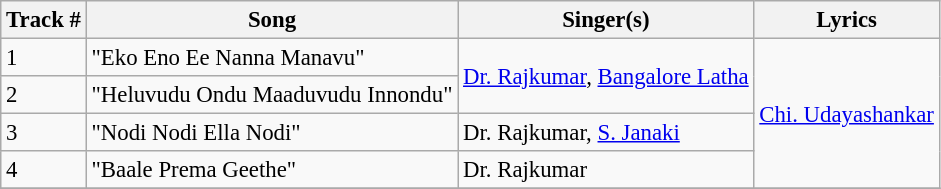<table class="wikitable" style="font-size:95%;">
<tr>
<th>Track #</th>
<th>Song</th>
<th>Singer(s)</th>
<th>Lyrics</th>
</tr>
<tr>
<td>1</td>
<td>"Eko Eno Ee Nanna Manavu"</td>
<td rowspan=2><a href='#'>Dr. Rajkumar</a>, <a href='#'>Bangalore Latha</a></td>
<td rowspan=4><a href='#'>Chi. Udayashankar</a></td>
</tr>
<tr>
<td>2</td>
<td>"Heluvudu Ondu Maaduvudu Innondu"</td>
</tr>
<tr>
<td>3</td>
<td>"Nodi Nodi Ella Nodi"</td>
<td>Dr. Rajkumar, <a href='#'>S. Janaki</a></td>
</tr>
<tr>
<td>4</td>
<td>"Baale Prema Geethe"</td>
<td>Dr. Rajkumar</td>
</tr>
<tr>
</tr>
</table>
